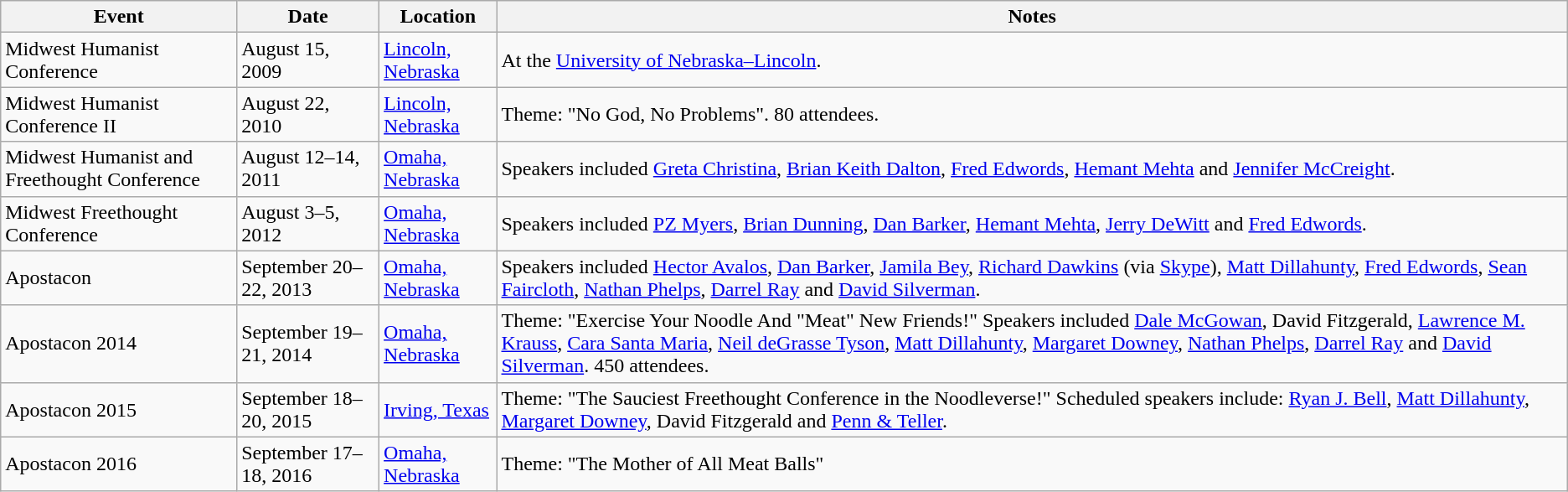<table class="wikitable">
<tr>
<th>Event</th>
<th>Date</th>
<th>Location</th>
<th>Notes</th>
</tr>
<tr>
<td>Midwest Humanist Conference</td>
<td>August 15, 2009</td>
<td><a href='#'>Lincoln, Nebraska</a></td>
<td>At the <a href='#'>University of Nebraska–Lincoln</a>.</td>
</tr>
<tr>
<td>Midwest Humanist Conference II</td>
<td>August 22, 2010</td>
<td><a href='#'>Lincoln, Nebraska</a></td>
<td>Theme: "No God, No Problems". 80 attendees.</td>
</tr>
<tr>
<td>Midwest Humanist and Freethought Conference</td>
<td>August 12–14, 2011</td>
<td><a href='#'>Omaha, Nebraska</a></td>
<td>Speakers included <a href='#'>Greta Christina</a>, <a href='#'>Brian Keith Dalton</a>, <a href='#'>Fred Edwords</a>, <a href='#'>Hemant Mehta</a> and <a href='#'>Jennifer McCreight</a>.</td>
</tr>
<tr>
<td>Midwest Freethought Conference</td>
<td>August 3–5, 2012</td>
<td><a href='#'>Omaha, Nebraska</a></td>
<td>Speakers included <a href='#'>PZ Myers</a>, <a href='#'>Brian Dunning</a>, <a href='#'>Dan Barker</a>, <a href='#'>Hemant Mehta</a>, <a href='#'>Jerry DeWitt</a> and <a href='#'>Fred Edwords</a>.</td>
</tr>
<tr>
<td>Apostacon</td>
<td>September 20–22, 2013</td>
<td><a href='#'>Omaha, Nebraska</a></td>
<td>Speakers included <a href='#'>Hector Avalos</a>, <a href='#'>Dan Barker</a>, <a href='#'>Jamila Bey</a>, <a href='#'>Richard Dawkins</a> (via <a href='#'>Skype</a>), <a href='#'>Matt Dillahunty</a>, <a href='#'>Fred Edwords</a>, <a href='#'>Sean Faircloth</a>, <a href='#'>Nathan Phelps</a>, <a href='#'>Darrel Ray</a> and <a href='#'>David Silverman</a>.</td>
</tr>
<tr>
<td>Apostacon 2014</td>
<td>September 19–21, 2014</td>
<td><a href='#'>Omaha, Nebraska</a></td>
<td>Theme: "Exercise Your Noodle And "Meat" New Friends!" Speakers included <a href='#'>Dale McGowan</a>, David Fitzgerald, <a href='#'>Lawrence M. Krauss</a>, <a href='#'>Cara Santa Maria</a>, <a href='#'>Neil deGrasse Tyson</a>, <a href='#'>Matt Dillahunty</a>, <a href='#'>Margaret Downey</a>, <a href='#'>Nathan Phelps</a>, <a href='#'>Darrel Ray</a> and <a href='#'>David Silverman</a>. 450 attendees.</td>
</tr>
<tr>
<td>Apostacon 2015</td>
<td>September 18–20, 2015</td>
<td><a href='#'>Irving, Texas</a></td>
<td>Theme: "The Sauciest Freethought Conference in the Noodleverse!" Scheduled speakers include: <a href='#'>Ryan J. Bell</a>, <a href='#'>Matt Dillahunty</a>, <a href='#'>Margaret Downey</a>, David Fitzgerald and <a href='#'>Penn & Teller</a>.</td>
</tr>
<tr>
<td>Apostacon 2016</td>
<td>September 17–18, 2016</td>
<td><a href='#'>Omaha, Nebraska</a></td>
<td>Theme: "The Mother of All Meat Balls"</td>
</tr>
</table>
